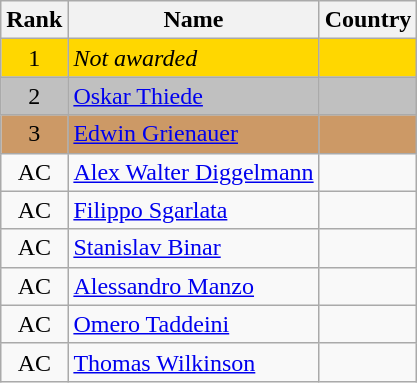<table class="wikitable sortable" style="text-align:center">
<tr>
<th>Rank</th>
<th>Name</th>
<th>Country</th>
</tr>
<tr bgcolor=gold>
<td>1</td>
<td align="left"><em>Not awarded</em></td>
<td align="left"></td>
</tr>
<tr bgcolor=silver>
<td>2</td>
<td align="left"><a href='#'>Oskar Thiede</a></td>
<td align="left"></td>
</tr>
<tr bgcolor=#CC9966>
<td>3</td>
<td align="left"><a href='#'>Edwin Grienauer</a></td>
<td align="left"></td>
</tr>
<tr>
<td>AC</td>
<td align="left"><a href='#'>Alex Walter Diggelmann</a></td>
<td align="left"></td>
</tr>
<tr>
<td>AC</td>
<td align="left"><a href='#'>Filippo Sgarlata</a></td>
<td align="left"></td>
</tr>
<tr>
<td>AC</td>
<td align="left"><a href='#'>Stanislav Binar</a></td>
<td align="left"></td>
</tr>
<tr>
<td>AC</td>
<td align="left"><a href='#'>Alessandro Manzo</a></td>
<td align="left"></td>
</tr>
<tr>
<td>AC</td>
<td align="left"><a href='#'>Omero Taddeini</a></td>
<td align="left"></td>
</tr>
<tr>
<td>AC</td>
<td align="left"><a href='#'>Thomas Wilkinson</a></td>
<td align="left"></td>
</tr>
</table>
